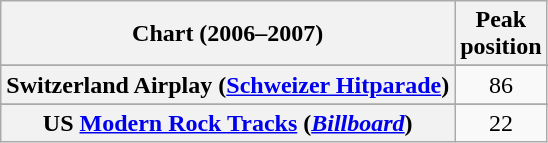<table class="wikitable sortable plainrowheaders" style="text-align:center">
<tr>
<th>Chart (2006–2007)</th>
<th>Peak<br>position</th>
</tr>
<tr>
</tr>
<tr>
</tr>
<tr>
</tr>
<tr>
</tr>
<tr>
</tr>
<tr>
</tr>
<tr>
<th scope="row">Switzerland Airplay (<a href='#'>Schweizer Hitparade</a>)</th>
<td>86</td>
</tr>
<tr>
</tr>
<tr>
<th scope="row">US <a href='#'>Modern Rock Tracks</a> (<em><a href='#'>Billboard</a></em>)</th>
<td>22</td>
</tr>
</table>
